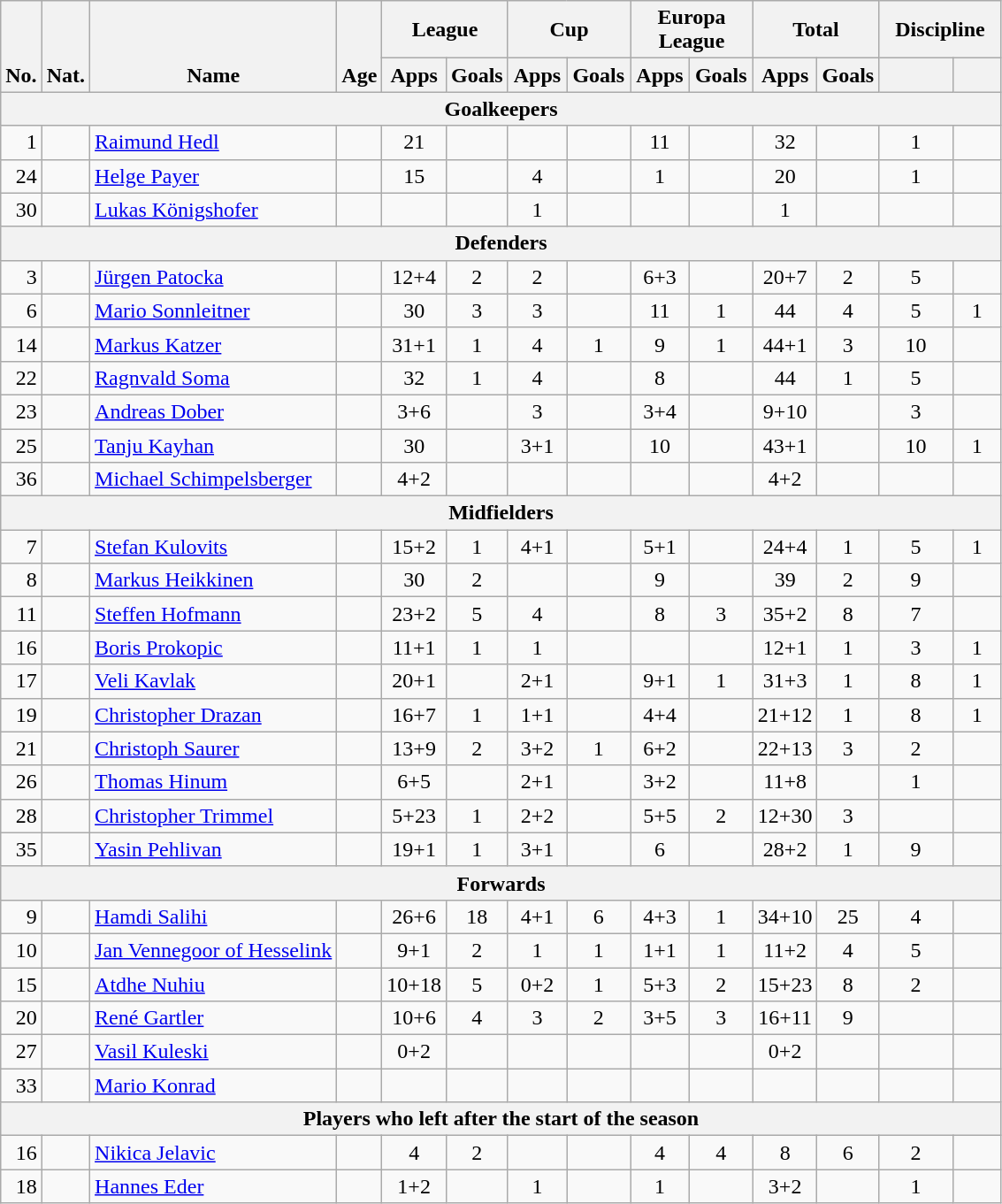<table class="wikitable" style="text-align:center">
<tr>
<th rowspan="2" valign="bottom">No.</th>
<th rowspan="2" valign="bottom">Nat.</th>
<th rowspan="2" valign="bottom">Name</th>
<th rowspan="2" valign="bottom">Age</th>
<th colspan="2" width="85">League</th>
<th colspan="2" width="85">Cup</th>
<th colspan="2" width="85">Europa League</th>
<th colspan="2" width="85">Total</th>
<th colspan="2" width="85">Discipline</th>
</tr>
<tr>
<th>Apps</th>
<th>Goals</th>
<th>Apps</th>
<th>Goals</th>
<th>Apps</th>
<th>Goals</th>
<th>Apps</th>
<th>Goals</th>
<th></th>
<th></th>
</tr>
<tr>
<th colspan=20>Goalkeepers</th>
</tr>
<tr>
<td align="right">1</td>
<td></td>
<td align="left"><a href='#'>Raimund Hedl</a></td>
<td></td>
<td>21</td>
<td></td>
<td></td>
<td></td>
<td>11</td>
<td></td>
<td>32</td>
<td></td>
<td>1</td>
<td></td>
</tr>
<tr>
<td align="right">24</td>
<td></td>
<td align="left"><a href='#'>Helge Payer</a></td>
<td></td>
<td>15</td>
<td></td>
<td>4</td>
<td></td>
<td>1</td>
<td></td>
<td>20</td>
<td></td>
<td>1</td>
<td></td>
</tr>
<tr>
<td align="right">30</td>
<td></td>
<td align="left"><a href='#'>Lukas Königshofer</a></td>
<td></td>
<td></td>
<td></td>
<td>1</td>
<td></td>
<td></td>
<td></td>
<td>1</td>
<td></td>
<td></td>
<td></td>
</tr>
<tr>
<th colspan=20>Defenders</th>
</tr>
<tr>
<td align="right">3</td>
<td></td>
<td align="left"><a href='#'>Jürgen Patocka</a></td>
<td></td>
<td>12+4</td>
<td>2</td>
<td>2</td>
<td></td>
<td>6+3</td>
<td></td>
<td>20+7</td>
<td>2</td>
<td>5</td>
<td></td>
</tr>
<tr>
<td align="right">6</td>
<td></td>
<td align="left"><a href='#'>Mario Sonnleitner</a></td>
<td></td>
<td>30</td>
<td>3</td>
<td>3</td>
<td></td>
<td>11</td>
<td>1</td>
<td>44</td>
<td>4</td>
<td>5</td>
<td>1</td>
</tr>
<tr>
<td align="right">14</td>
<td></td>
<td align="left"><a href='#'>Markus Katzer</a></td>
<td></td>
<td>31+1</td>
<td>1</td>
<td>4</td>
<td>1</td>
<td>9</td>
<td>1</td>
<td>44+1</td>
<td>3</td>
<td>10</td>
<td></td>
</tr>
<tr>
<td align="right">22</td>
<td></td>
<td align="left"><a href='#'>Ragnvald Soma</a></td>
<td></td>
<td>32</td>
<td>1</td>
<td>4</td>
<td></td>
<td>8</td>
<td></td>
<td>44</td>
<td>1</td>
<td>5</td>
<td></td>
</tr>
<tr>
<td align="right">23</td>
<td></td>
<td align="left"><a href='#'>Andreas Dober</a></td>
<td></td>
<td>3+6</td>
<td></td>
<td>3</td>
<td></td>
<td>3+4</td>
<td></td>
<td>9+10</td>
<td></td>
<td>3</td>
<td></td>
</tr>
<tr>
<td align="right">25</td>
<td></td>
<td align="left"><a href='#'>Tanju Kayhan</a></td>
<td></td>
<td>30</td>
<td></td>
<td>3+1</td>
<td></td>
<td>10</td>
<td></td>
<td>43+1</td>
<td></td>
<td>10</td>
<td>1</td>
</tr>
<tr>
<td align="right">36</td>
<td></td>
<td align="left"><a href='#'>Michael Schimpelsberger</a></td>
<td></td>
<td>4+2</td>
<td></td>
<td></td>
<td></td>
<td></td>
<td></td>
<td>4+2</td>
<td></td>
<td></td>
<td></td>
</tr>
<tr>
<th colspan=20>Midfielders</th>
</tr>
<tr>
<td align="right">7</td>
<td></td>
<td align="left"><a href='#'>Stefan Kulovits</a></td>
<td></td>
<td>15+2</td>
<td>1</td>
<td>4+1</td>
<td></td>
<td>5+1</td>
<td></td>
<td>24+4</td>
<td>1</td>
<td>5</td>
<td>1</td>
</tr>
<tr>
<td align="right">8</td>
<td></td>
<td align="left"><a href='#'>Markus Heikkinen</a></td>
<td></td>
<td>30</td>
<td>2</td>
<td></td>
<td></td>
<td>9</td>
<td></td>
<td>39</td>
<td>2</td>
<td>9</td>
<td></td>
</tr>
<tr>
<td align="right">11</td>
<td></td>
<td align="left"><a href='#'>Steffen Hofmann</a></td>
<td></td>
<td>23+2</td>
<td>5</td>
<td>4</td>
<td></td>
<td>8</td>
<td>3</td>
<td>35+2</td>
<td>8</td>
<td>7</td>
<td></td>
</tr>
<tr>
<td align="right">16</td>
<td></td>
<td align="left"><a href='#'>Boris Prokopic</a></td>
<td></td>
<td>11+1</td>
<td>1</td>
<td>1</td>
<td></td>
<td></td>
<td></td>
<td>12+1</td>
<td>1</td>
<td>3</td>
<td>1</td>
</tr>
<tr>
<td align="right">17</td>
<td></td>
<td align="left"><a href='#'>Veli Kavlak</a></td>
<td></td>
<td>20+1</td>
<td></td>
<td>2+1</td>
<td></td>
<td>9+1</td>
<td>1</td>
<td>31+3</td>
<td>1</td>
<td>8</td>
<td>1</td>
</tr>
<tr>
<td align="right">19</td>
<td></td>
<td align="left"><a href='#'>Christopher Drazan</a></td>
<td></td>
<td>16+7</td>
<td>1</td>
<td>1+1</td>
<td></td>
<td>4+4</td>
<td></td>
<td>21+12</td>
<td>1</td>
<td>8</td>
<td>1</td>
</tr>
<tr>
<td align="right">21</td>
<td></td>
<td align="left"><a href='#'>Christoph Saurer</a></td>
<td></td>
<td>13+9</td>
<td>2</td>
<td>3+2</td>
<td>1</td>
<td>6+2</td>
<td></td>
<td>22+13</td>
<td>3</td>
<td>2</td>
<td></td>
</tr>
<tr>
<td align="right">26</td>
<td></td>
<td align="left"><a href='#'>Thomas Hinum</a></td>
<td></td>
<td>6+5</td>
<td></td>
<td>2+1</td>
<td></td>
<td>3+2</td>
<td></td>
<td>11+8</td>
<td></td>
<td>1</td>
<td></td>
</tr>
<tr>
<td align="right">28</td>
<td></td>
<td align="left"><a href='#'>Christopher Trimmel</a></td>
<td></td>
<td>5+23</td>
<td>1</td>
<td>2+2</td>
<td></td>
<td>5+5</td>
<td>2</td>
<td>12+30</td>
<td>3</td>
<td></td>
<td></td>
</tr>
<tr>
<td align="right">35</td>
<td></td>
<td align="left"><a href='#'>Yasin Pehlivan</a></td>
<td></td>
<td>19+1</td>
<td>1</td>
<td>3+1</td>
<td></td>
<td>6</td>
<td></td>
<td>28+2</td>
<td>1</td>
<td>9</td>
<td></td>
</tr>
<tr>
<th colspan=20>Forwards</th>
</tr>
<tr>
<td align="right">9</td>
<td></td>
<td align="left"><a href='#'>Hamdi Salihi</a></td>
<td></td>
<td>26+6</td>
<td>18</td>
<td>4+1</td>
<td>6</td>
<td>4+3</td>
<td>1</td>
<td>34+10</td>
<td>25</td>
<td>4</td>
<td></td>
</tr>
<tr>
<td align="right">10</td>
<td></td>
<td align="left"><a href='#'>Jan Vennegoor of Hesselink</a></td>
<td></td>
<td>9+1</td>
<td>2</td>
<td>1</td>
<td>1</td>
<td>1+1</td>
<td>1</td>
<td>11+2</td>
<td>4</td>
<td>5</td>
<td></td>
</tr>
<tr>
<td align="right">15</td>
<td></td>
<td align="left"><a href='#'>Atdhe Nuhiu</a></td>
<td></td>
<td>10+18</td>
<td>5</td>
<td>0+2</td>
<td>1</td>
<td>5+3</td>
<td>2</td>
<td>15+23</td>
<td>8</td>
<td>2</td>
<td></td>
</tr>
<tr>
<td align="right">20</td>
<td></td>
<td align="left"><a href='#'>René Gartler</a></td>
<td></td>
<td>10+6</td>
<td>4</td>
<td>3</td>
<td>2</td>
<td>3+5</td>
<td>3</td>
<td>16+11</td>
<td>9</td>
<td></td>
<td></td>
</tr>
<tr>
<td align="right">27</td>
<td></td>
<td align="left"><a href='#'>Vasil Kuleski</a></td>
<td></td>
<td>0+2</td>
<td></td>
<td></td>
<td></td>
<td></td>
<td></td>
<td>0+2</td>
<td></td>
<td></td>
<td></td>
</tr>
<tr>
<td align="right">33</td>
<td></td>
<td align="left"><a href='#'>Mario Konrad</a></td>
<td></td>
<td></td>
<td></td>
<td></td>
<td></td>
<td></td>
<td></td>
<td></td>
<td></td>
<td></td>
<td></td>
</tr>
<tr>
<th colspan=20>Players who left after the start of the season</th>
</tr>
<tr>
<td align="right">16</td>
<td></td>
<td align="left"><a href='#'>Nikica Jelavic</a></td>
<td></td>
<td>4</td>
<td>2</td>
<td></td>
<td></td>
<td>4</td>
<td>4</td>
<td>8</td>
<td>6</td>
<td>2</td>
<td></td>
</tr>
<tr>
<td align="right">18</td>
<td></td>
<td align="left"><a href='#'>Hannes Eder</a></td>
<td></td>
<td>1+2</td>
<td></td>
<td>1</td>
<td></td>
<td>1</td>
<td></td>
<td>3+2</td>
<td></td>
<td>1</td>
<td></td>
</tr>
</table>
